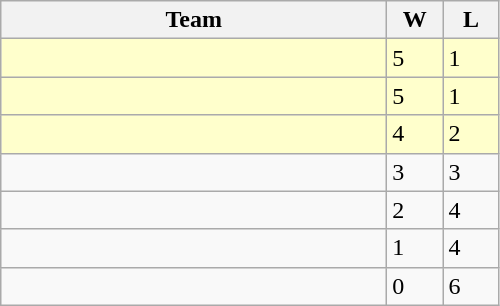<table class="wikitable">
<tr>
<th width="250px">Team</th>
<th width="30px">W</th>
<th width="30px">L</th>
</tr>
<tr bgcolor=#ffffcc>
<td></td>
<td>5</td>
<td>1</td>
</tr>
<tr bgcolor=#ffffcc>
<td></td>
<td>5</td>
<td>1</td>
</tr>
<tr bgcolor=#ffffcc>
<td></td>
<td>4</td>
<td>2</td>
</tr>
<tr>
<td></td>
<td>3</td>
<td>3</td>
</tr>
<tr>
<td></td>
<td>2</td>
<td>4</td>
</tr>
<tr>
<td></td>
<td>1</td>
<td>4</td>
</tr>
<tr>
<td></td>
<td>0</td>
<td>6</td>
</tr>
</table>
